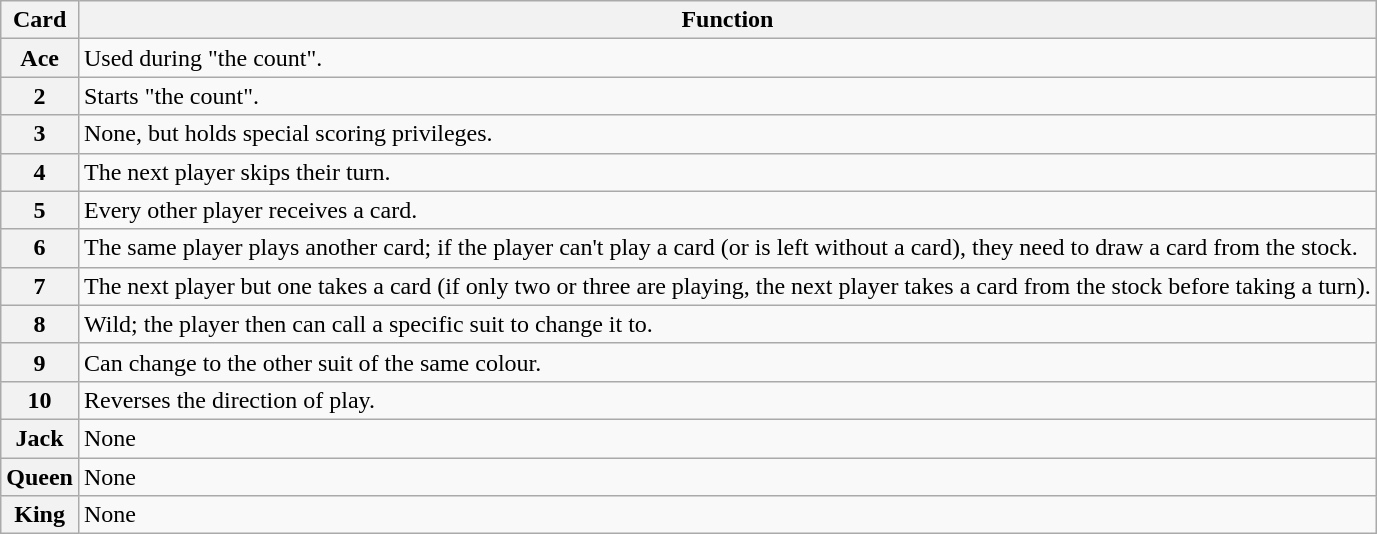<table class="wikitable">
<tr>
<th>Card</th>
<th>Function</th>
</tr>
<tr>
<th>Ace</th>
<td>Used during "the count".</td>
</tr>
<tr>
<th>2</th>
<td>Starts "the count".</td>
</tr>
<tr>
<th>3</th>
<td>None, but holds special scoring privileges.</td>
</tr>
<tr>
<th>4</th>
<td>The next player skips their turn.</td>
</tr>
<tr>
<th>5</th>
<td>Every other player receives a card.</td>
</tr>
<tr>
<th>6</th>
<td>The same player plays another card; if the player can't play a card (or is left without a card), they need to draw a card from the stock.</td>
</tr>
<tr>
<th>7</th>
<td>The next player but one takes a card (if only two or three are playing, the next player takes a card from the stock before taking a turn).</td>
</tr>
<tr>
<th>8</th>
<td>Wild; the player then can call a specific suit to change it to.</td>
</tr>
<tr>
<th>9</th>
<td>Can change to the other suit of the same colour.</td>
</tr>
<tr>
<th>10</th>
<td>Reverses the direction of play.</td>
</tr>
<tr>
<th>Jack</th>
<td>None</td>
</tr>
<tr>
<th>Queen</th>
<td>None</td>
</tr>
<tr>
<th>King</th>
<td>None</td>
</tr>
</table>
